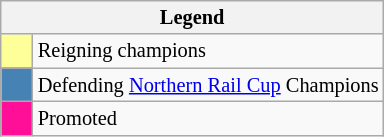<table class="wikitable" style="font-size: 85%">
<tr>
<th colspan=2>Legend</th>
</tr>
<tr>
<td bgcolor="#FFFF99" width="15"> </td>
<td>Reigning champions</td>
</tr>
<tr>
<td bgcolor="#4682B4" width="15"> </td>
<td>Defending <a href='#'>Northern Rail Cup</a> Champions</td>
</tr>
<tr>
<td bgcolor="#FFGF97" width="15"> </td>
<td>Promoted</td>
</tr>
</table>
